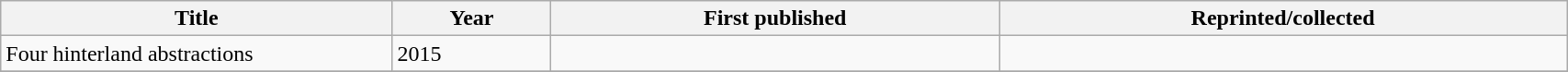<table class='wikitable sortable' width='90%'>
<tr>
<th width=25%>Title</th>
<th>Year</th>
<th>First published</th>
<th>Reprinted/collected</th>
</tr>
<tr>
<td>Four hinterland abstractions</td>
<td>2015</td>
<td></td>
<td></td>
</tr>
<tr>
</tr>
</table>
